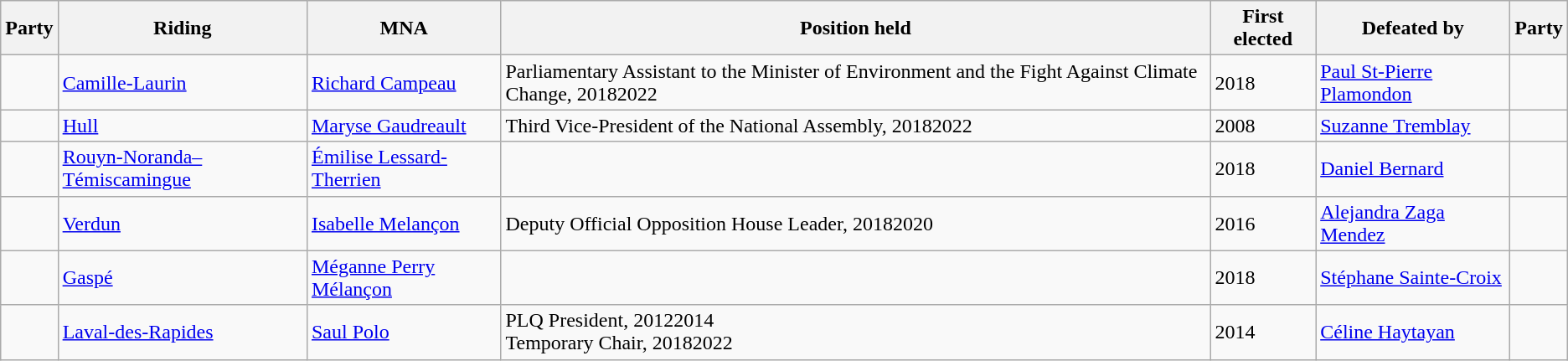<table class="wikitable">
<tr>
<th>Party</th>
<th>Riding</th>
<th>MNA</th>
<th>Position held</th>
<th>First elected</th>
<th>Defeated by</th>
<th>Party</th>
</tr>
<tr>
<td></td>
<td><a href='#'>Camille-Laurin</a></td>
<td><a href='#'>Richard Campeau</a></td>
<td>Parliamentary Assistant to the Minister of Environment and the Fight Against Climate Change, 20182022</td>
<td>2018</td>
<td><a href='#'>Paul St-Pierre Plamondon</a></td>
<td></td>
</tr>
<tr>
<td></td>
<td><a href='#'>Hull</a></td>
<td><a href='#'>Maryse Gaudreault</a></td>
<td>Third Vice-President of the National Assembly, 20182022</td>
<td>2008</td>
<td><a href='#'>Suzanne Tremblay</a></td>
<td></td>
</tr>
<tr>
<td></td>
<td><a href='#'>Rouyn-Noranda–Témiscamingue</a></td>
<td><a href='#'>Émilise Lessard-Therrien</a></td>
<td></td>
<td>2018</td>
<td><a href='#'>Daniel Bernard</a></td>
<td></td>
</tr>
<tr>
<td></td>
<td><a href='#'>Verdun</a></td>
<td><a href='#'>Isabelle Melançon</a></td>
<td>Deputy Official Opposition House Leader, 20182020</td>
<td>2016</td>
<td><a href='#'>Alejandra Zaga Mendez</a></td>
<td></td>
</tr>
<tr>
<td></td>
<td><a href='#'>Gaspé</a></td>
<td><a href='#'>Méganne Perry Mélançon</a></td>
<td></td>
<td>2018</td>
<td><a href='#'>Stéphane Sainte-Croix</a></td>
<td></td>
</tr>
<tr>
<td></td>
<td><a href='#'>Laval-des-Rapides</a></td>
<td><a href='#'>Saul Polo</a></td>
<td>PLQ President, 20122014<br>Temporary Chair, 20182022</td>
<td>2014</td>
<td><a href='#'>Céline Haytayan</a></td>
<td></td>
</tr>
</table>
